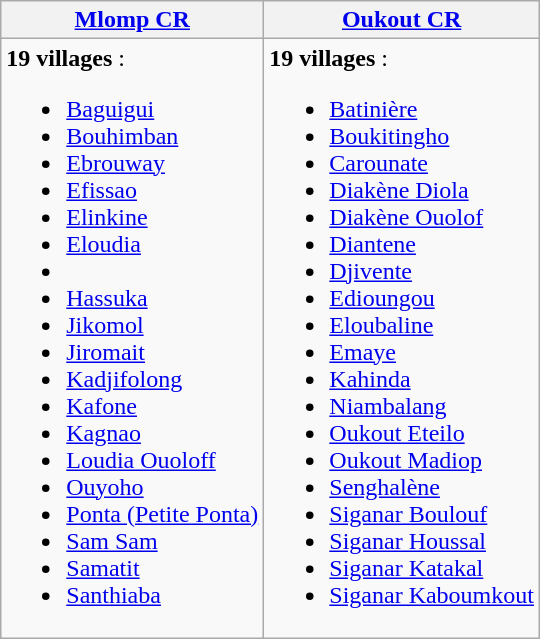<table class="wikitable">
<tr>
<th><a href='#'>Mlomp CR</a></th>
<th><a href='#'>Oukout CR</a></th>
</tr>
<tr>
<td valign=top><strong>19 villages</strong> :<br><ul><li><a href='#'>Baguigui</a></li><li><a href='#'>Bouhimban</a></li><li><a href='#'>Ebrouway</a></li><li><a href='#'>Efissao</a></li><li><a href='#'>Elinkine</a></li><li><a href='#'>Eloudia</a></li><li></li><li><a href='#'>Hassuka</a></li><li><a href='#'>Jikomol</a></li><li><a href='#'>Jiromait</a></li><li><a href='#'>Kadjifolong</a></li><li><a href='#'>Kafone</a></li><li><a href='#'>Kagnao</a></li><li><a href='#'>Loudia Ouoloff</a></li><li><a href='#'>Ouyoho</a></li><li><a href='#'>Ponta (Petite Ponta)</a></li><li><a href='#'>Sam Sam</a></li><li><a href='#'>Samatit</a></li><li><a href='#'>Santhiaba</a></li></ul></td>
<td valign=top><strong>19 villages</strong> :<br><ul><li><a href='#'>Batinière</a></li><li><a href='#'>Boukitingho</a></li><li><a href='#'>Carounate</a></li><li><a href='#'>Diakène Diola</a></li><li><a href='#'>Diakène Ouolof</a></li><li><a href='#'>Diantene</a></li><li><a href='#'>Djivente</a></li><li><a href='#'>Edioungou</a></li><li><a href='#'>Eloubaline</a></li><li><a href='#'>Emaye</a></li><li><a href='#'>Kahinda</a></li><li><a href='#'>Niambalang</a></li><li><a href='#'>Oukout Eteilo</a></li><li><a href='#'>Oukout Madiop</a></li><li><a href='#'>Senghalène</a></li><li><a href='#'>Siganar Boulouf</a></li><li><a href='#'>Siganar Houssal</a></li><li><a href='#'>Siganar Katakal</a></li><li><a href='#'>Siganar Kaboumkout</a></li></ul></td>
</tr>
</table>
